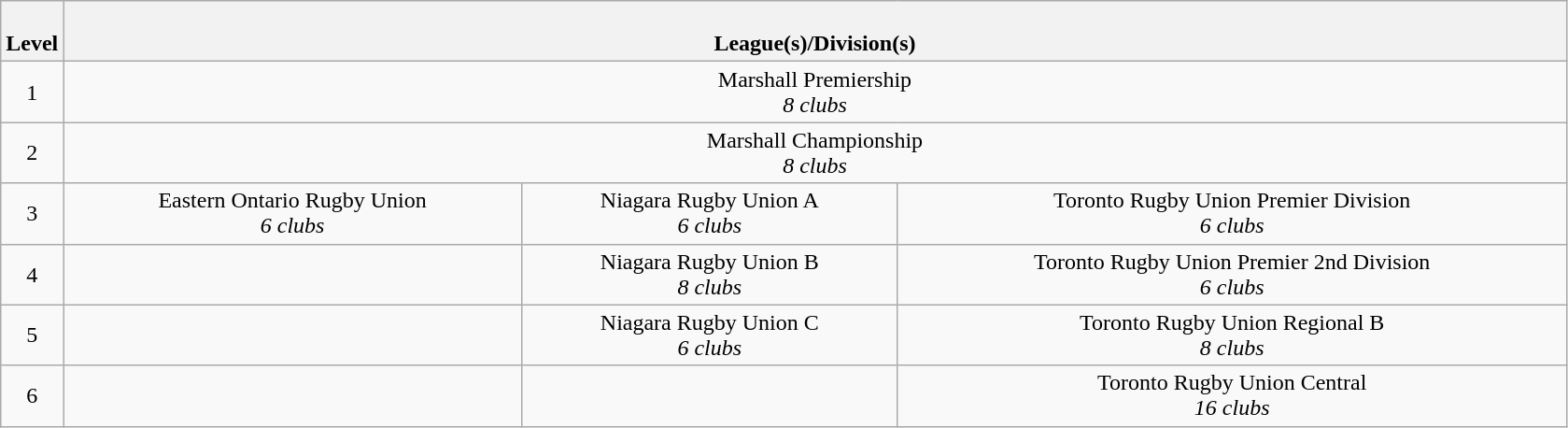<table class="wikitable" style="text-align: center;">
<tr>
<th colspan="1" width="4%"><br>Level</th>
<th colspan="3" width="96%"><br>League(s)/Division(s)</th>
</tr>
<tr>
<td>1</td>
<td colspan="3">Marshall Premiership<br><em>8 clubs</em></td>
</tr>
<tr>
<td>2</td>
<td colspan="3">Marshall Championship<br><em>8 clubs</em></td>
</tr>
<tr>
<td>3</td>
<td>Eastern Ontario Rugby Union<br><em>6 clubs</em></td>
<td>Niagara Rugby Union A<br><em>6 clubs</em></td>
<td>Toronto Rugby Union Premier Division<br><em>6 clubs</em></td>
</tr>
<tr>
<td>4</td>
<td></td>
<td>Niagara Rugby Union B<br><em>8 clubs</em></td>
<td>Toronto Rugby Union Premier 2nd Division<br><em>6 clubs</em></td>
</tr>
<tr>
<td>5</td>
<td></td>
<td>Niagara Rugby Union C<br><em>6 clubs</em></td>
<td>Toronto Rugby Union Regional B<br><em>8 clubs</em></td>
</tr>
<tr>
<td>6</td>
<td></td>
<td></td>
<td>Toronto Rugby Union Central<br><em>16 clubs</em></td>
</tr>
</table>
